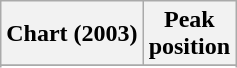<table class="wikitable sortable plainrowheaders">
<tr>
<th>Chart (2003)</th>
<th>Peak<br> position</th>
</tr>
<tr>
</tr>
<tr>
</tr>
<tr>
</tr>
<tr>
</tr>
</table>
